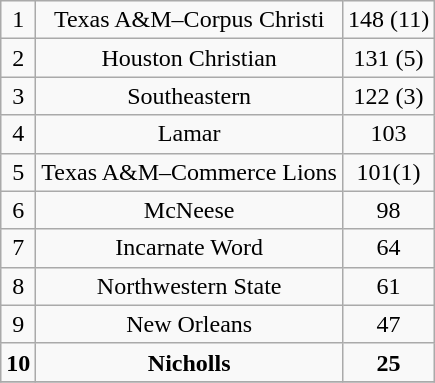<table class="wikitable">
<tr align="center">
<td>1</td>
<td>Texas A&M–Corpus Christi</td>
<td>148 (11)</td>
</tr>
<tr align="center">
<td>2</td>
<td>Houston Christian</td>
<td>131 (5)</td>
</tr>
<tr align="center">
<td>3</td>
<td>Southeastern</td>
<td>122 (3)</td>
</tr>
<tr align="center">
<td>4</td>
<td>Lamar</td>
<td>103</td>
</tr>
<tr align="center">
<td>5</td>
<td>Texas A&M–Commerce Lions</td>
<td>101(1)</td>
</tr>
<tr align="center">
<td>6</td>
<td>McNeese</td>
<td>98</td>
</tr>
<tr align="center">
<td>7</td>
<td>Incarnate Word</td>
<td>64</td>
</tr>
<tr align="center">
<td>8</td>
<td>Northwestern State</td>
<td>61</td>
</tr>
<tr align="center">
<td>9</td>
<td>New Orleans</td>
<td>47</td>
</tr>
<tr align="center">
<td><strong>10</strong></td>
<td><strong>Nicholls</strong></td>
<td><strong>25</strong></td>
</tr>
<tr align="center">
</tr>
</table>
